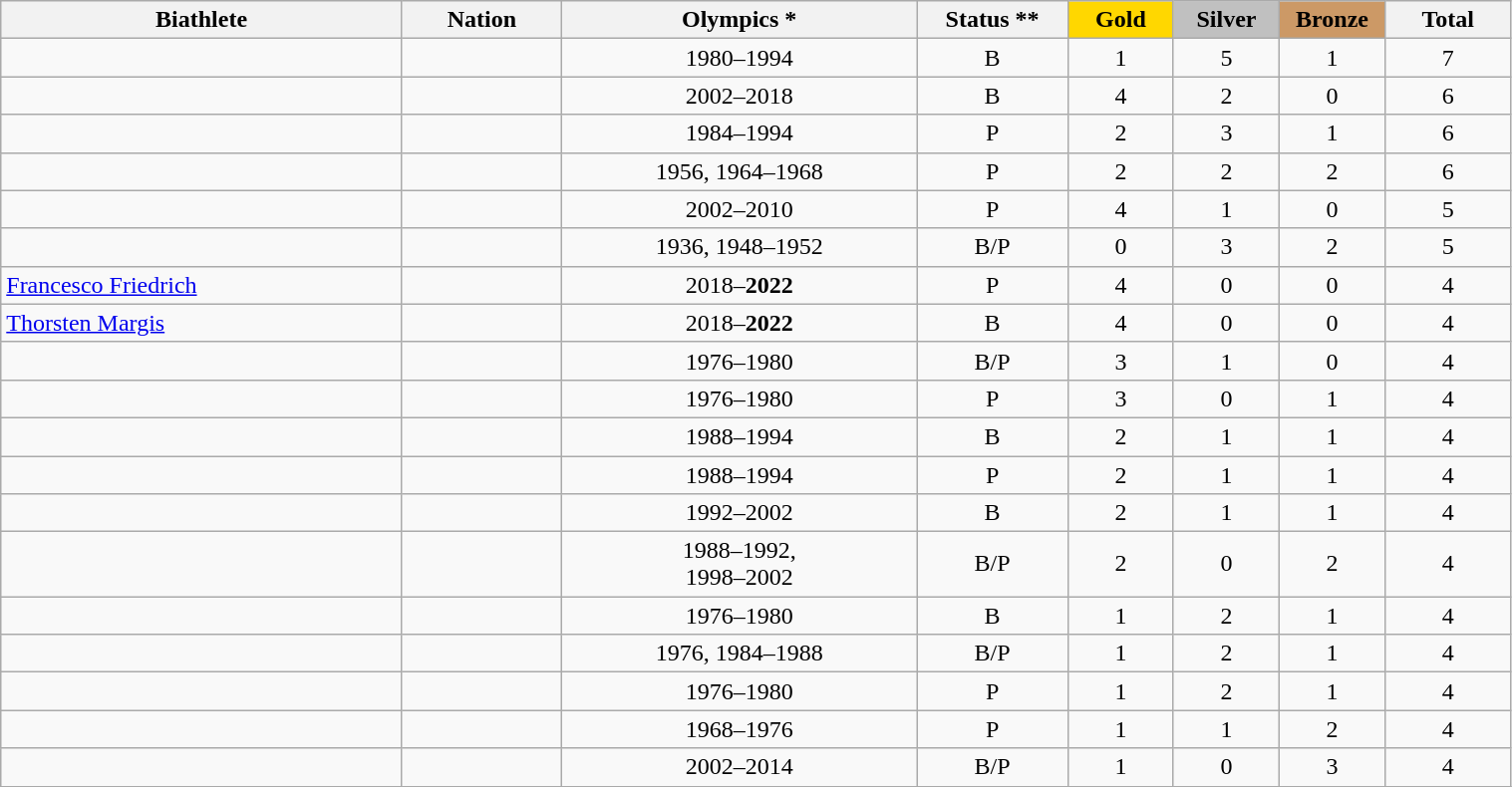<table class="wikitable plainrowheaders" width=80% style="text-align:center;">
<tr>
<th>Biathlete</th>
<th>Nation</th>
<th>Olympics *</th>
<th class="hintergrundfarbe6" style="width:10%">Status **</th>
<th style="background-color: gold;width:7%"><strong>Gold</strong></th>
<th style="background-color: silver;width:7%"><strong>Silver</strong></th>
<th style="background-color: #cc9966;width:7%"><strong>Bronze</strong></th>
<th width:7%">Total</th>
</tr>
<tr>
<td align=left></td>
<td align=left><br></td>
<td>1980–1994</td>
<td>B</td>
<td>1</td>
<td>5</td>
<td>1</td>
<td>7</td>
</tr>
<tr>
<td align=left></td>
<td align=left></td>
<td>2002–2018</td>
<td>B</td>
<td>4</td>
<td>2</td>
<td>0</td>
<td>6</td>
</tr>
<tr>
<td align=left></td>
<td align=left><br></td>
<td>1984–1994</td>
<td>P</td>
<td>2</td>
<td>3</td>
<td>1</td>
<td>6</td>
</tr>
<tr>
<td align=left></td>
<td align=left></td>
<td>1956, 1964–1968</td>
<td>P</td>
<td>2</td>
<td>2</td>
<td>2</td>
<td>6</td>
</tr>
<tr>
<td align=left></td>
<td align=left></td>
<td>2002–2010</td>
<td>P</td>
<td>4</td>
<td>1</td>
<td>0</td>
<td>5</td>
</tr>
<tr>
<td align=left></td>
<td align=left></td>
<td>1936, 1948–1952</td>
<td>B/P</td>
<td>0</td>
<td>3</td>
<td>2</td>
<td>5</td>
</tr>
<tr>
<td align=left><a href='#'>Francesco Friedrich</a></td>
<td align=left></td>
<td>2018–<strong>2022</strong></td>
<td>P</td>
<td>4</td>
<td>0</td>
<td>0</td>
<td>4</td>
</tr>
<tr>
<td align=left><a href='#'>Thorsten Margis</a></td>
<td align=left></td>
<td>2018–<strong>2022</strong></td>
<td>B</td>
<td>4</td>
<td>0</td>
<td>0</td>
<td>4</td>
</tr>
<tr>
<td align=left></td>
<td align=left></td>
<td>1976–1980</td>
<td>B/P</td>
<td>3</td>
<td>1</td>
<td>0</td>
<td>4</td>
</tr>
<tr>
<td align=left></td>
<td align=left></td>
<td>1976–1980</td>
<td>P</td>
<td>3</td>
<td>0</td>
<td>1</td>
<td>4</td>
</tr>
<tr>
<td align=left></td>
<td align=left></td>
<td>1988–1994</td>
<td>B</td>
<td>2</td>
<td>1</td>
<td>1</td>
<td>4</td>
</tr>
<tr>
<td align=left></td>
<td align=left></td>
<td>1988–1994</td>
<td>P</td>
<td>2</td>
<td>1</td>
<td>1</td>
<td>4</td>
</tr>
<tr>
<td align=left></td>
<td align=left></td>
<td>1992–2002</td>
<td>B</td>
<td>2</td>
<td>1</td>
<td>1</td>
<td>4</td>
</tr>
<tr>
<td align=left></td>
<td align=left><br></td>
<td>1988–1992,<br> 1998–2002</td>
<td>B/P</td>
<td>2</td>
<td>0</td>
<td>2</td>
<td>4</td>
</tr>
<tr>
<td align=left></td>
<td align=left></td>
<td>1976–1980</td>
<td>B</td>
<td>1</td>
<td>2</td>
<td>1</td>
<td>4</td>
</tr>
<tr>
<td align=left></td>
<td align=left></td>
<td>1976, 1984–1988</td>
<td>B/P</td>
<td>1</td>
<td>2</td>
<td>1</td>
<td>4</td>
</tr>
<tr>
<td align=left></td>
<td align=left></td>
<td>1976–1980</td>
<td>P</td>
<td>1</td>
<td>2</td>
<td>1</td>
<td>4</td>
</tr>
<tr>
<td align=left></td>
<td align=left></td>
<td>1968–1976</td>
<td>P</td>
<td>1</td>
<td>1</td>
<td>2</td>
<td>4</td>
</tr>
<tr>
<td align=left></td>
<td align=left></td>
<td>2002–2014</td>
<td>B/P</td>
<td>1</td>
<td>0</td>
<td>3</td>
<td>4</td>
</tr>
<tr>
</tr>
</table>
